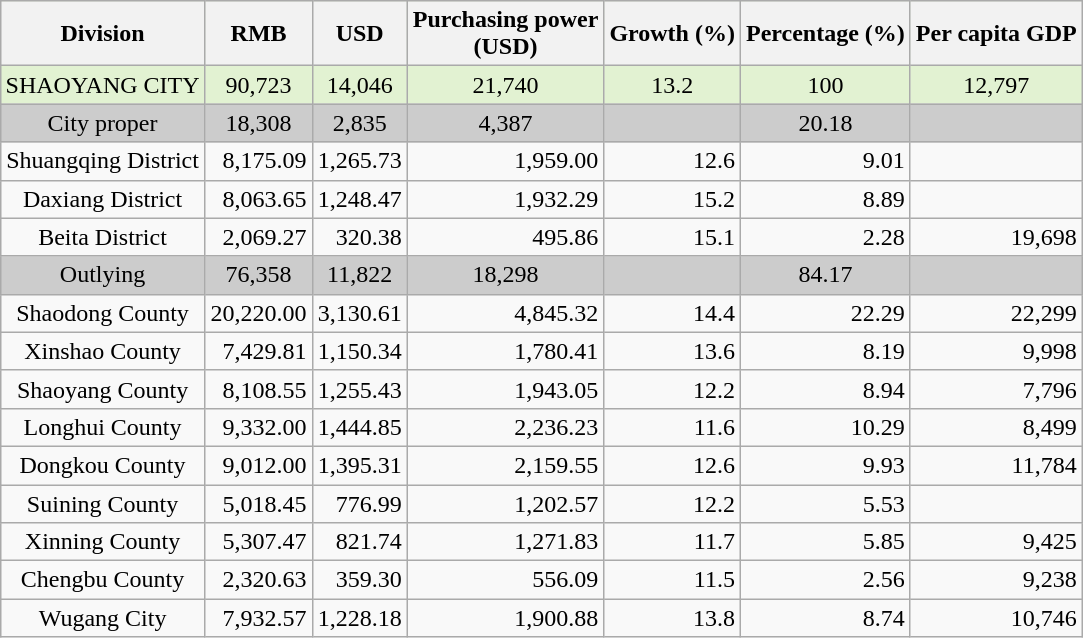<table class="sortable wikitable" align=right>
<tr align=center bgcolor=#E2F2D2>
<th>Division</th>
<th>RMB</th>
<th>USD</th>
<th>Purchasing power<br>(USD)</th>
<th>Growth (%)</th>
<th>Percentage (%)</th>
<th>Per capita GDP</th>
</tr>
<tr align=center bgcolor=#E2F2D2>
<td>SHAOYANG CITY</td>
<td>90,723</td>
<td>14,046</td>
<td>21,740</td>
<td>13.2</td>
<td>100</td>
<td>12,797</td>
</tr>
<tr align=center bgcolor=#CCCCCC>
<td>City proper</td>
<td>18,308</td>
<td>2,835</td>
<td>4,387</td>
<td></td>
<td>20.18</td>
<td></td>
</tr>
<tr align=right>
<td align=center>Shuangqing District</td>
<td>8,175.09</td>
<td>1,265.73</td>
<td>1,959.00</td>
<td>12.6</td>
<td>9.01</td>
<td></td>
</tr>
<tr align=right>
<td align=center>Daxiang District</td>
<td>8,063.65</td>
<td>1,248.47</td>
<td>1,932.29</td>
<td>15.2</td>
<td>8.89</td>
<td></td>
</tr>
<tr align=right>
<td align=center>Beita District</td>
<td>2,069.27</td>
<td>320.38</td>
<td>495.86</td>
<td>15.1</td>
<td>2.28</td>
<td>19,698</td>
</tr>
<tr align=center bgcolor=#CCCCCC>
<td>Outlying</td>
<td>76,358</td>
<td>11,822</td>
<td>18,298</td>
<td></td>
<td>84.17</td>
<td></td>
</tr>
<tr align=right>
<td align=center>Shaodong County</td>
<td>20,220.00</td>
<td>3,130.61</td>
<td>4,845.32</td>
<td>14.4</td>
<td>22.29</td>
<td>22,299</td>
</tr>
<tr align=right>
<td align=center>Xinshao County</td>
<td>7,429.81</td>
<td>1,150.34</td>
<td>1,780.41</td>
<td>13.6</td>
<td>8.19</td>
<td>9,998</td>
</tr>
<tr align=right>
<td align=center>Shaoyang County</td>
<td>8,108.55</td>
<td>1,255.43</td>
<td>1,943.05</td>
<td>12.2</td>
<td>8.94</td>
<td>7,796</td>
</tr>
<tr align=right>
<td align=center>Longhui County</td>
<td>9,332.00</td>
<td>1,444.85</td>
<td>2,236.23</td>
<td>11.6</td>
<td>10.29</td>
<td>8,499</td>
</tr>
<tr align=right>
<td align=center>Dongkou County</td>
<td>9,012.00</td>
<td>1,395.31</td>
<td>2,159.55</td>
<td>12.6</td>
<td>9.93</td>
<td>11,784</td>
</tr>
<tr align=right>
<td align=center>Suining County</td>
<td>5,018.45</td>
<td>776.99</td>
<td>1,202.57</td>
<td>12.2</td>
<td>5.53</td>
<td></td>
</tr>
<tr align=right>
<td align=center>Xinning County</td>
<td>5,307.47</td>
<td>821.74</td>
<td>1,271.83</td>
<td>11.7</td>
<td>5.85</td>
<td>9,425</td>
</tr>
<tr align=right>
<td align=center>Chengbu County</td>
<td>2,320.63</td>
<td>359.30</td>
<td>556.09</td>
<td>11.5</td>
<td>2.56</td>
<td>9,238</td>
</tr>
<tr align=right>
<td align=center>Wugang City</td>
<td>7,932.57</td>
<td>1,228.18</td>
<td>1,900.88</td>
<td>13.8</td>
<td>8.74</td>
<td>10,746</td>
</tr>
</table>
